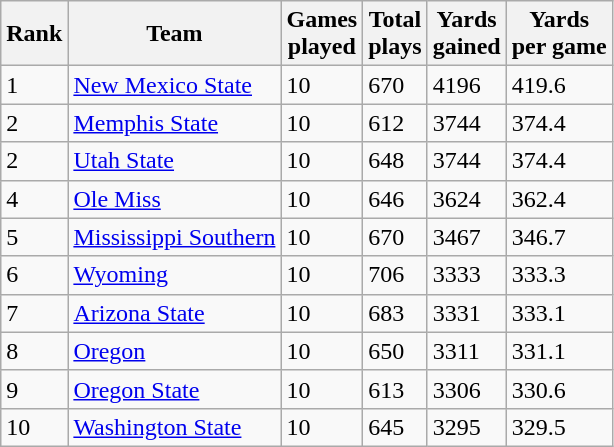<table class="wikitable sortable">
<tr>
<th>Rank</th>
<th>Team</th>
<th>Games<br>played</th>
<th>Total<br>plays</th>
<th>Yards<br>gained</th>
<th>Yards<br>per game</th>
</tr>
<tr>
<td>1</td>
<td><a href='#'>New Mexico State</a></td>
<td>10</td>
<td>670</td>
<td>4196</td>
<td>419.6</td>
</tr>
<tr>
<td>2</td>
<td><a href='#'>Memphis State</a></td>
<td>10</td>
<td>612</td>
<td>3744</td>
<td>374.4</td>
</tr>
<tr>
<td>2</td>
<td><a href='#'>Utah State</a></td>
<td>10</td>
<td>648</td>
<td>3744</td>
<td>374.4</td>
</tr>
<tr>
<td>4</td>
<td><a href='#'>Ole Miss</a></td>
<td>10</td>
<td>646</td>
<td>3624</td>
<td>362.4</td>
</tr>
<tr>
<td>5</td>
<td><a href='#'>Mississippi Southern</a></td>
<td>10</td>
<td>670</td>
<td>3467</td>
<td>346.7</td>
</tr>
<tr>
<td>6</td>
<td><a href='#'>Wyoming</a></td>
<td>10</td>
<td>706</td>
<td>3333</td>
<td>333.3</td>
</tr>
<tr>
<td>7</td>
<td><a href='#'>Arizona State</a></td>
<td>10</td>
<td>683</td>
<td>3331</td>
<td>333.1</td>
</tr>
<tr>
<td>8</td>
<td><a href='#'>Oregon</a></td>
<td>10</td>
<td>650</td>
<td>3311</td>
<td>331.1</td>
</tr>
<tr>
<td>9</td>
<td><a href='#'>Oregon State</a></td>
<td>10</td>
<td>613</td>
<td>3306</td>
<td>330.6</td>
</tr>
<tr>
<td>10</td>
<td><a href='#'>Washington State</a></td>
<td>10</td>
<td>645</td>
<td>3295</td>
<td>329.5</td>
</tr>
</table>
